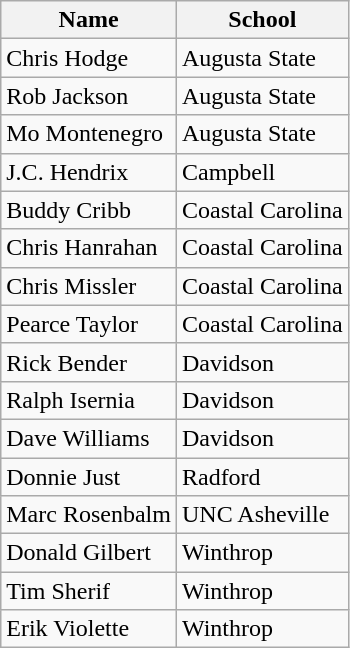<table class=wikitable>
<tr>
<th>Name</th>
<th>School</th>
</tr>
<tr>
<td>Chris Hodge</td>
<td>Augusta State</td>
</tr>
<tr>
<td>Rob Jackson</td>
<td>Augusta State</td>
</tr>
<tr>
<td>Mo Montenegro</td>
<td>Augusta State</td>
</tr>
<tr>
<td>J.C. Hendrix</td>
<td>Campbell</td>
</tr>
<tr>
<td>Buddy Cribb</td>
<td>Coastal Carolina</td>
</tr>
<tr>
<td>Chris Hanrahan</td>
<td>Coastal Carolina</td>
</tr>
<tr>
<td>Chris Missler</td>
<td>Coastal Carolina</td>
</tr>
<tr>
<td>Pearce Taylor</td>
<td>Coastal Carolina</td>
</tr>
<tr>
<td>Rick Bender</td>
<td>Davidson</td>
</tr>
<tr>
<td>Ralph Isernia</td>
<td>Davidson</td>
</tr>
<tr>
<td>Dave Williams</td>
<td>Davidson</td>
</tr>
<tr>
<td>Donnie Just</td>
<td>Radford</td>
</tr>
<tr>
<td>Marc Rosenbalm</td>
<td>UNC Asheville</td>
</tr>
<tr>
<td>Donald Gilbert</td>
<td>Winthrop</td>
</tr>
<tr>
<td>Tim Sherif</td>
<td>Winthrop</td>
</tr>
<tr>
<td>Erik Violette</td>
<td>Winthrop</td>
</tr>
</table>
